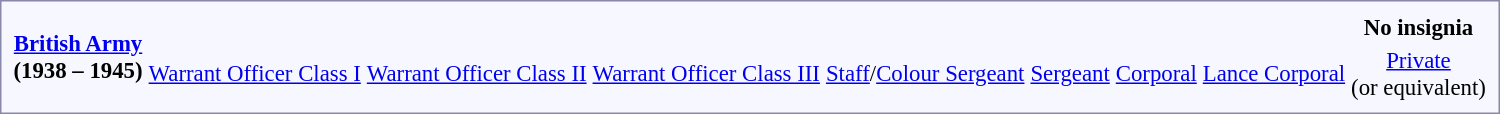<table style="border:1px solid #8888aa; background-color:#f7f8ff; padding:5px; font-size:95%; margin: 0px 12px 12px 0px;">
<tr style="text-align:center;">
<th rowspan=2> <a href='#'>British Army</a><br>(1938 – 1945)</th>
<td colspan=3></td>
<td colspan=3></td>
<td colspan=1></td>
<td colspan=1></td>
<td colspan=2></td>
<td colspan=12></td>
<td colspan=4></td>
<td colspan=2></td>
<td colspan=8><strong>No insignia</strong></td>
</tr>
<tr style="text-align:center;">
<td colspan=6><a href='#'>Warrant Officer Class I</a></td>
<td colspan=1><a href='#'>Warrant Officer Class II</a></td>
<td colspan=1><a href='#'>Warrant Officer Class III</a></td>
<td colspan=2><a href='#'>Staff</a>/<a href='#'>Colour Sergeant</a></td>
<td colspan=12><a href='#'>Sergeant</a></td>
<td colspan=4><a href='#'>Corporal</a></td>
<td colspan=2><a href='#'>Lance Corporal</a></td>
<td colspan=8><a href='#'>Private</a><br>(or equivalent)</td>
</tr>
</table>
